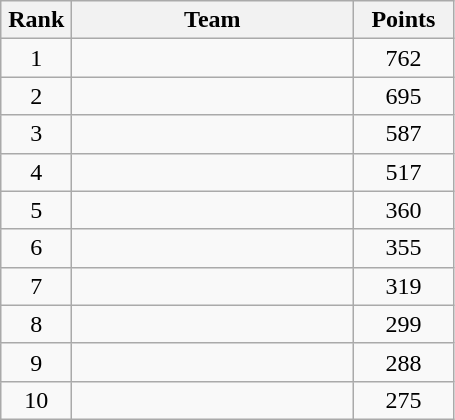<table class="wikitable" style="text-align:center;">
<tr>
<th width=40>Rank</th>
<th width=180>Team</th>
<th width=60>Points</th>
</tr>
<tr>
<td>1</td>
<td align=left></td>
<td>762</td>
</tr>
<tr>
<td>2</td>
<td align=left></td>
<td>695</td>
</tr>
<tr>
<td>3</td>
<td align=left></td>
<td>587</td>
</tr>
<tr>
<td>4</td>
<td align=left></td>
<td>517</td>
</tr>
<tr>
<td>5</td>
<td align=left></td>
<td>360</td>
</tr>
<tr>
<td>6</td>
<td align=left></td>
<td>355</td>
</tr>
<tr>
<td>7</td>
<td align=left></td>
<td>319</td>
</tr>
<tr>
<td>8</td>
<td align=left></td>
<td>299</td>
</tr>
<tr>
<td>9</td>
<td align=left></td>
<td>288</td>
</tr>
<tr>
<td>10</td>
<td align=left></td>
<td>275</td>
</tr>
</table>
